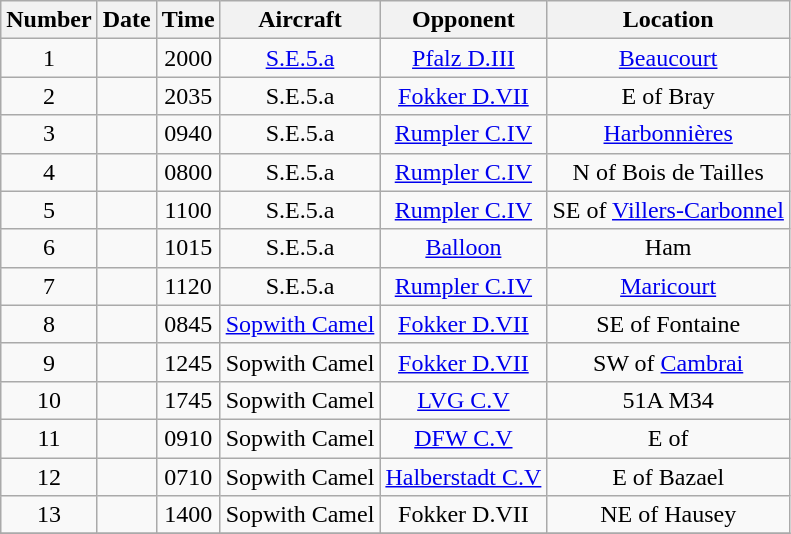<table class="wikitable sortable" style="text-align:center">
<tr>
<th>Number</th>
<th>Date</th>
<th>Time</th>
<th>Aircraft</th>
<th>Opponent</th>
<th>Location</th>
</tr>
<tr>
<td>1</td>
<td></td>
<td>2000</td>
<td><a href='#'>S.E.5.a</a></td>
<td><a href='#'>Pfalz D.III</a></td>
<td><a href='#'>Beaucourt</a></td>
</tr>
<tr>
<td>2</td>
<td></td>
<td>2035</td>
<td>S.E.5.a</td>
<td><a href='#'>Fokker D.VII</a></td>
<td>E of Bray</td>
</tr>
<tr>
<td>3</td>
<td></td>
<td>0940</td>
<td>S.E.5.a</td>
<td><a href='#'>Rumpler C.IV</a></td>
<td><a href='#'>Harbonnières</a></td>
</tr>
<tr>
<td>4</td>
<td></td>
<td>0800</td>
<td>S.E.5.a</td>
<td><a href='#'>Rumpler C.IV</a></td>
<td>N of Bois de Tailles</td>
</tr>
<tr>
<td>5</td>
<td></td>
<td>1100</td>
<td>S.E.5.a</td>
<td><a href='#'>Rumpler C.IV</a></td>
<td>SE of <a href='#'>Villers-Carbonnel</a></td>
</tr>
<tr>
<td>6</td>
<td></td>
<td>1015</td>
<td>S.E.5.a</td>
<td><a href='#'>Balloon</a></td>
<td>Ham</td>
</tr>
<tr>
<td>7</td>
<td></td>
<td>1120</td>
<td>S.E.5.a</td>
<td><a href='#'>Rumpler C.IV</a></td>
<td><a href='#'>Maricourt</a></td>
</tr>
<tr>
<td>8</td>
<td></td>
<td>0845</td>
<td><a href='#'>Sopwith Camel</a></td>
<td><a href='#'>Fokker D.VII</a></td>
<td>SE of Fontaine</td>
</tr>
<tr>
<td>9</td>
<td></td>
<td>1245</td>
<td>Sopwith Camel</td>
<td><a href='#'>Fokker D.VII</a></td>
<td>SW of <a href='#'>Cambrai</a></td>
</tr>
<tr>
<td>10</td>
<td></td>
<td>1745</td>
<td>Sopwith Camel</td>
<td><a href='#'>LVG C.V</a></td>
<td>51A M34</td>
</tr>
<tr>
<td>11</td>
<td></td>
<td>0910</td>
<td>Sopwith Camel</td>
<td><a href='#'>DFW C.V</a></td>
<td>E of </td>
</tr>
<tr>
<td>12</td>
<td></td>
<td>0710</td>
<td>Sopwith Camel</td>
<td><a href='#'>Halberstadt C.V</a></td>
<td>E of Bazael</td>
</tr>
<tr>
<td>13</td>
<td></td>
<td>1400</td>
<td>Sopwith Camel</td>
<td>Fokker D.VII</td>
<td>NE of Hausey</td>
</tr>
<tr>
</tr>
</table>
